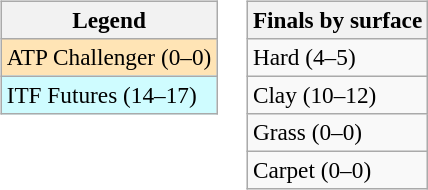<table>
<tr valign=top>
<td><br><table class=wikitable style=font-size:97%>
<tr>
<th>Legend</th>
</tr>
<tr bgcolor=moccasin>
<td>ATP Challenger (0–0)</td>
</tr>
<tr bgcolor=cffcff>
<td>ITF Futures (14–17)</td>
</tr>
</table>
</td>
<td><br><table class=wikitable style=font-size:97%>
<tr>
<th>Finals by surface</th>
</tr>
<tr>
<td>Hard (4–5)</td>
</tr>
<tr>
<td>Clay (10–12)</td>
</tr>
<tr>
<td>Grass (0–0)</td>
</tr>
<tr>
<td>Carpet (0–0)</td>
</tr>
</table>
</td>
</tr>
</table>
